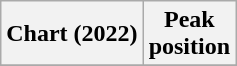<table class="wikitable plainrowheaders" style="text-align:center">
<tr>
<th scope="col">Chart (2022)</th>
<th scope="col">Peak<br>position</th>
</tr>
<tr>
</tr>
</table>
